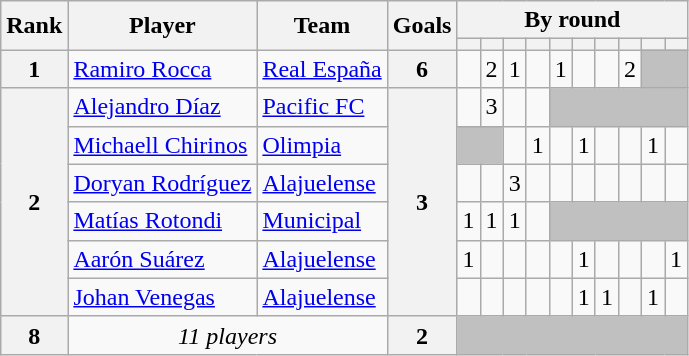<table class="wikitable" style="text-align:center">
<tr>
<th rowspan=2>Rank</th>
<th rowspan=2>Player</th>
<th rowspan=2>Team</th>
<th rowspan=2>Goals</th>
<th colspan=10>By round</th>
</tr>
<tr>
<th></th>
<th></th>
<th></th>
<th></th>
<th></th>
<th></th>
<th></th>
<th></th>
<th></th>
<th></th>
</tr>
<tr>
<th>1</th>
<td align="left"> <a href='#'>Ramiro Rocca</a></td>
<td align="left"> <a href='#'>Real España</a></td>
<th>6</th>
<td></td>
<td>2</td>
<td>1</td>
<td></td>
<td>1</td>
<td></td>
<td></td>
<td>2</td>
<td bgcolor="silver" colspan=2></td>
</tr>
<tr>
<th rowspan=6>2</th>
<td align="left"> <a href='#'>Alejandro Díaz</a></td>
<td align="left"> <a href='#'>Pacific FC</a></td>
<th rowspan=6>3</th>
<td></td>
<td>3</td>
<td></td>
<td></td>
<td bgcolor="silver" colspan=6></td>
</tr>
<tr>
<td align="left"> <a href='#'>Michaell Chirinos</a></td>
<td align="left"> <a href='#'>Olimpia</a></td>
<td bgcolor="silver" colspan=2></td>
<td></td>
<td>1</td>
<td></td>
<td>1</td>
<td></td>
<td></td>
<td>1</td>
<td></td>
</tr>
<tr>
<td align="left"> <a href='#'>Doryan Rodríguez</a></td>
<td align="left"> <a href='#'>Alajuelense</a></td>
<td></td>
<td></td>
<td>3</td>
<td></td>
<td></td>
<td></td>
<td></td>
<td></td>
<td></td>
<td></td>
</tr>
<tr>
<td align="left"> <a href='#'>Matías Rotondi</a></td>
<td align="left"> <a href='#'>Municipal</a></td>
<td>1</td>
<td>1</td>
<td>1</td>
<td></td>
<td bgcolor="silver" colspan=6></td>
</tr>
<tr>
<td align="left"> <a href='#'>Aarón Suárez</a></td>
<td align="left"> <a href='#'>Alajuelense</a></td>
<td>1</td>
<td></td>
<td></td>
<td></td>
<td></td>
<td>1</td>
<td></td>
<td></td>
<td></td>
<td>1</td>
</tr>
<tr>
<td align="left"> <a href='#'>Johan Venegas</a></td>
<td align="left"> <a href='#'>Alajuelense</a></td>
<td></td>
<td></td>
<td></td>
<td></td>
<td></td>
<td>1</td>
<td>1</td>
<td></td>
<td>1</td>
<td></td>
</tr>
<tr>
<th>8</th>
<td colspan=2><em>11 players</em></td>
<th>2</th>
<td bgcolor="silver" colspan=10><br></td>
</tr>
</table>
